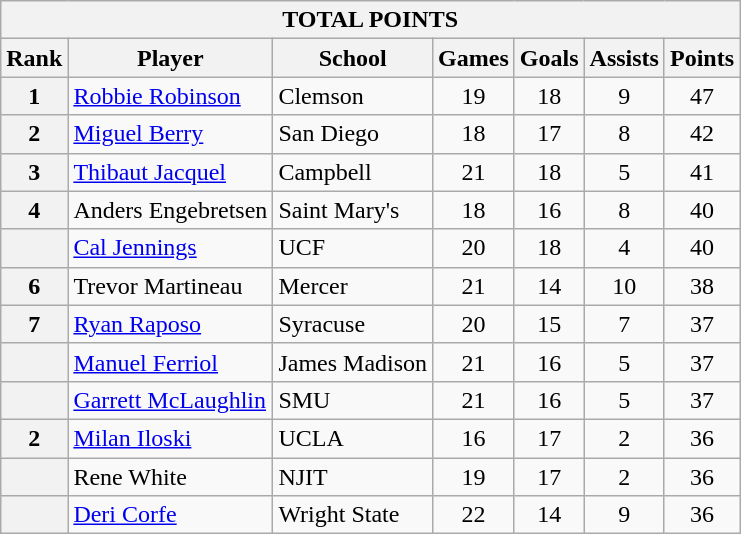<table class="wikitable">
<tr>
<th colspan=8>TOTAL POINTS</th>
</tr>
<tr>
<th>Rank</th>
<th>Player</th>
<th>School</th>
<th>Games</th>
<th>Goals</th>
<th>Assists</th>
<th>Points</th>
</tr>
<tr>
<th>1</th>
<td><a href='#'>Robbie Robinson</a></td>
<td>Clemson</td>
<td style="text-align:center;">19</td>
<td style="text-align:center;">18</td>
<td style="text-align:center;">9</td>
<td style="text-align:center;">47</td>
</tr>
<tr>
<th>2</th>
<td><a href='#'>Miguel Berry</a></td>
<td>San Diego</td>
<td style="text-align:center;">18</td>
<td style="text-align:center;">17</td>
<td style="text-align:center;">8</td>
<td style="text-align:center;">42</td>
</tr>
<tr>
<th>3</th>
<td><a href='#'>Thibaut Jacquel</a></td>
<td>Campbell</td>
<td style="text-align:center;">21</td>
<td style="text-align:center;">18</td>
<td style="text-align:center;">5</td>
<td style="text-align:center;">41</td>
</tr>
<tr>
<th>4</th>
<td>Anders Engebretsen</td>
<td>Saint Mary's</td>
<td style="text-align:center;">18</td>
<td style="text-align:center;">16</td>
<td style="text-align:center;">8</td>
<td style="text-align:center;">40</td>
</tr>
<tr>
<th></th>
<td><a href='#'>Cal Jennings</a></td>
<td>UCF</td>
<td style="text-align:center;">20</td>
<td style="text-align:center;">18</td>
<td style="text-align:center;">4</td>
<td style="text-align:center;">40</td>
</tr>
<tr>
<th>6</th>
<td>Trevor Martineau</td>
<td>Mercer</td>
<td style="text-align:center;">21</td>
<td style="text-align:center;">14</td>
<td style="text-align:center;">10</td>
<td style="text-align:center;">38</td>
</tr>
<tr>
<th>7</th>
<td><a href='#'>Ryan Raposo</a></td>
<td>Syracuse</td>
<td style="text-align:center;">20</td>
<td style="text-align:center;">15</td>
<td style="text-align:center;">7</td>
<td style="text-align:center;">37</td>
</tr>
<tr>
<th></th>
<td><a href='#'>Manuel Ferriol</a></td>
<td>James Madison</td>
<td style="text-align:center;">21</td>
<td style="text-align:center;">16</td>
<td style="text-align:center;">5</td>
<td style="text-align:center;">37</td>
</tr>
<tr>
<th></th>
<td><a href='#'>Garrett McLaughlin</a></td>
<td>SMU</td>
<td style="text-align:center;">21</td>
<td style="text-align:center;">16</td>
<td style="text-align:center;">5</td>
<td style="text-align:center;">37</td>
</tr>
<tr>
<th>2</th>
<td><a href='#'>Milan Iloski</a></td>
<td>UCLA</td>
<td style="text-align:center;">16</td>
<td style="text-align:center;">17</td>
<td style="text-align:center;">2</td>
<td style="text-align:center;">36</td>
</tr>
<tr>
<th></th>
<td>Rene White</td>
<td>NJIT</td>
<td style="text-align:center;">19</td>
<td style="text-align:center;">17</td>
<td style="text-align:center;">2</td>
<td style="text-align:center;">36</td>
</tr>
<tr>
<th></th>
<td><a href='#'>Deri Corfe</a></td>
<td>Wright State</td>
<td style="text-align:center;">22</td>
<td style="text-align:center;">14</td>
<td style="text-align:center;">9</td>
<td style="text-align:center;">36</td>
</tr>
</table>
